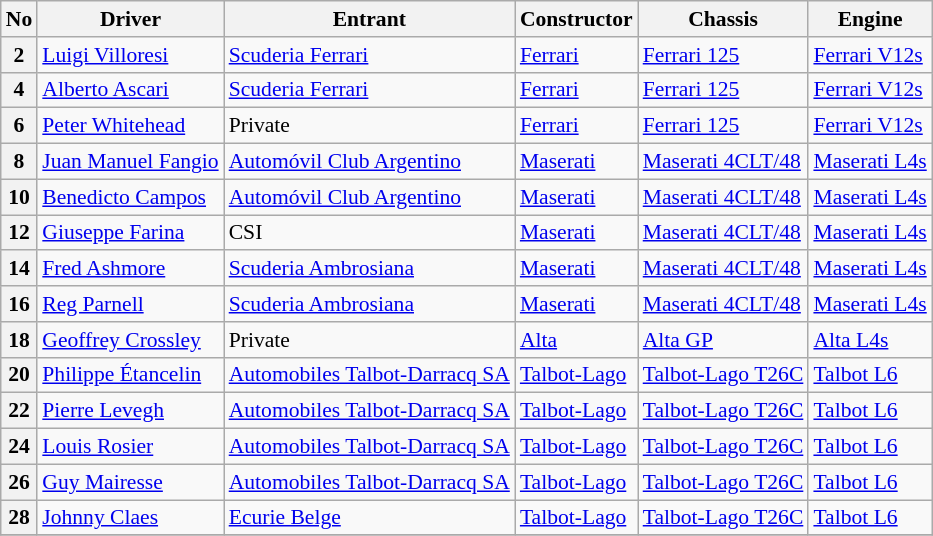<table class="wikitable" style="font-size: 90%;">
<tr>
<th>No</th>
<th>Driver</th>
<th>Entrant</th>
<th>Constructor</th>
<th>Chassis</th>
<th>Engine</th>
</tr>
<tr>
<th>2</th>
<td> <a href='#'>Luigi Villoresi</a></td>
<td><a href='#'>Scuderia Ferrari</a></td>
<td><a href='#'>Ferrari</a></td>
<td><a href='#'>Ferrari 125</a></td>
<td><a href='#'>Ferrari V12s</a></td>
</tr>
<tr>
<th>4</th>
<td> <a href='#'>Alberto Ascari</a></td>
<td><a href='#'>Scuderia Ferrari</a></td>
<td><a href='#'>Ferrari</a></td>
<td><a href='#'>Ferrari 125</a></td>
<td><a href='#'>Ferrari V12s</a></td>
</tr>
<tr>
<th>6</th>
<td> <a href='#'>Peter Whitehead</a></td>
<td>Private</td>
<td><a href='#'>Ferrari</a></td>
<td><a href='#'>Ferrari 125</a></td>
<td><a href='#'>Ferrari V12s</a></td>
</tr>
<tr>
<th>8</th>
<td> <a href='#'>Juan Manuel Fangio</a></td>
<td><a href='#'>Automóvil Club Argentino</a></td>
<td><a href='#'>Maserati</a></td>
<td><a href='#'>Maserati 4CLT/48</a></td>
<td><a href='#'>Maserati L4s</a></td>
</tr>
<tr>
<th>10</th>
<td> <a href='#'>Benedicto Campos</a></td>
<td><a href='#'>Automóvil Club Argentino</a></td>
<td><a href='#'>Maserati</a></td>
<td><a href='#'>Maserati 4CLT/48</a></td>
<td><a href='#'>Maserati L4s</a></td>
</tr>
<tr>
<th>12</th>
<td> <a href='#'>Giuseppe Farina</a></td>
<td>CSI</td>
<td><a href='#'>Maserati</a></td>
<td><a href='#'>Maserati 4CLT/48</a></td>
<td><a href='#'>Maserati L4s</a></td>
</tr>
<tr>
<th>14</th>
<td> <a href='#'>Fred Ashmore</a></td>
<td><a href='#'>Scuderia Ambrosiana</a></td>
<td><a href='#'>Maserati</a></td>
<td><a href='#'>Maserati 4CLT/48</a></td>
<td><a href='#'>Maserati L4s</a></td>
</tr>
<tr>
<th>16</th>
<td> <a href='#'>Reg Parnell</a></td>
<td><a href='#'>Scuderia Ambrosiana</a></td>
<td><a href='#'>Maserati</a></td>
<td><a href='#'>Maserati 4CLT/48</a></td>
<td><a href='#'>Maserati L4s</a></td>
</tr>
<tr>
<th>18</th>
<td> <a href='#'>Geoffrey Crossley</a></td>
<td>Private</td>
<td><a href='#'>Alta</a></td>
<td><a href='#'>Alta GP</a></td>
<td><a href='#'>Alta L4s</a></td>
</tr>
<tr>
<th>20</th>
<td> <a href='#'>Philippe Étancelin</a></td>
<td><a href='#'>Automobiles Talbot-Darracq SA</a></td>
<td><a href='#'>Talbot-Lago</a></td>
<td><a href='#'>Talbot-Lago T26C</a></td>
<td><a href='#'>Talbot L6</a></td>
</tr>
<tr>
<th>22</th>
<td> <a href='#'>Pierre Levegh</a></td>
<td><a href='#'>Automobiles Talbot-Darracq SA</a></td>
<td><a href='#'>Talbot-Lago</a></td>
<td><a href='#'>Talbot-Lago T26C</a></td>
<td><a href='#'>Talbot L6</a></td>
</tr>
<tr>
<th>24</th>
<td> <a href='#'>Louis Rosier</a></td>
<td><a href='#'>Automobiles Talbot-Darracq SA</a></td>
<td><a href='#'>Talbot-Lago</a></td>
<td><a href='#'>Talbot-Lago T26C</a></td>
<td><a href='#'>Talbot L6</a></td>
</tr>
<tr>
<th>26</th>
<td> <a href='#'>Guy Mairesse</a></td>
<td><a href='#'>Automobiles Talbot-Darracq SA</a></td>
<td><a href='#'>Talbot-Lago</a></td>
<td><a href='#'>Talbot-Lago T26C</a></td>
<td><a href='#'>Talbot L6</a></td>
</tr>
<tr>
<th>28</th>
<td> <a href='#'>Johnny Claes</a></td>
<td><a href='#'>Ecurie Belge</a></td>
<td><a href='#'>Talbot-Lago</a></td>
<td><a href='#'>Talbot-Lago T26C</a></td>
<td><a href='#'>Talbot L6</a></td>
</tr>
<tr>
</tr>
</table>
